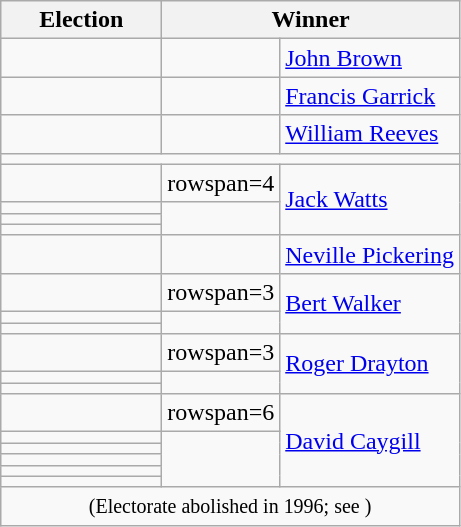<table class=wikitable>
<tr>
<th width=100>Election</th>
<th width=175 colspan=2>Winner</th>
</tr>
<tr>
<td></td>
<td></td>
<td><a href='#'>John Brown</a></td>
</tr>
<tr>
<td></td>
<td></td>
<td><a href='#'>Francis Garrick</a></td>
</tr>
<tr>
<td></td>
<td></td>
<td><a href='#'>William Reeves</a></td>
</tr>
<tr>
<td colspan=3 align=center></td>
</tr>
<tr>
<td></td>
<td>rowspan=4 </td>
<td rowspan=4><a href='#'>Jack Watts</a></td>
</tr>
<tr>
<td></td>
</tr>
<tr>
<td></td>
</tr>
<tr>
<td></td>
</tr>
<tr>
<td></td>
<td></td>
<td><a href='#'>Neville Pickering</a></td>
</tr>
<tr>
<td></td>
<td>rowspan=3 </td>
<td rowspan=3><a href='#'>Bert Walker</a></td>
</tr>
<tr>
<td></td>
</tr>
<tr>
<td></td>
</tr>
<tr>
<td></td>
<td>rowspan=3 </td>
<td rowspan=3><a href='#'>Roger Drayton</a></td>
</tr>
<tr>
<td></td>
</tr>
<tr>
<td></td>
</tr>
<tr>
<td></td>
<td>rowspan=6 </td>
<td rowspan=6><a href='#'>David Caygill</a></td>
</tr>
<tr>
<td></td>
</tr>
<tr>
<td></td>
</tr>
<tr>
<td></td>
</tr>
<tr>
<td></td>
</tr>
<tr>
<td></td>
</tr>
<tr>
<td colspan=3 align=center><small>(Electorate abolished in 1996; see )</small></td>
</tr>
</table>
